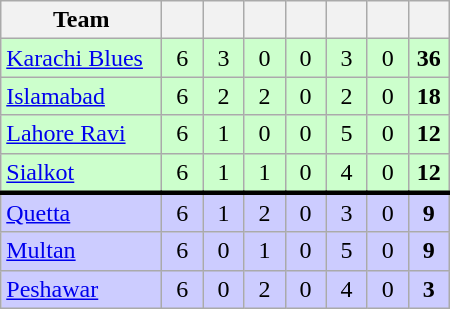<table class="wikitable sortable" style="text-align: center">
<tr>
<th style="width:100px;">Team</th>
<th style="width:20px;"></th>
<th style="width:20px;"></th>
<th style="width:20px;"></th>
<th style="width:20px;"></th>
<th style="width:20px;"></th>
<th style="width:20px;"></th>
<th style="width:20px;"></th>
</tr>
<tr bgcolor="#ccffcc">
<td style="text-align:left"><a href='#'>Karachi Blues</a></td>
<td>6</td>
<td>3</td>
<td>0</td>
<td>0</td>
<td>3</td>
<td>0</td>
<td><strong>36</strong></td>
</tr>
<tr bgcolor="#ccffcc">
<td style="text-align:left"><a href='#'>Islamabad</a></td>
<td>6</td>
<td>2</td>
<td>2</td>
<td>0</td>
<td>2</td>
<td>0</td>
<td><strong>18</strong></td>
</tr>
<tr bgcolor="#ccffcc">
<td style="text-align:left"><a href='#'>Lahore Ravi</a></td>
<td>6</td>
<td>1</td>
<td>0</td>
<td>0</td>
<td>5</td>
<td>0</td>
<td><strong>12</strong></td>
</tr>
<tr bgcolor="#ccffcc">
<td style="text-align:left"><a href='#'>Sialkot</a></td>
<td>6</td>
<td>1</td>
<td>1</td>
<td>0</td>
<td>4</td>
<td>0</td>
<td><strong>12</strong></td>
</tr>
<tr bgcolor="#ccccff" style="border-top:solid #000000">
<td style="text-align:left"><a href='#'>Quetta</a></td>
<td>6</td>
<td>1</td>
<td>2</td>
<td>0</td>
<td>3</td>
<td>0</td>
<td><strong>9</strong></td>
</tr>
<tr bgcolor="#ccccff">
<td style="text-align:left"><a href='#'>Multan</a></td>
<td>6</td>
<td>0</td>
<td>1</td>
<td>0</td>
<td>5</td>
<td>0</td>
<td><strong>9</strong></td>
</tr>
<tr bgcolor="#ccccff">
<td style="text-align:left"><a href='#'>Peshawar</a></td>
<td>6</td>
<td>0</td>
<td>2</td>
<td>0</td>
<td>4</td>
<td>0</td>
<td><strong>3</strong></td>
</tr>
</table>
